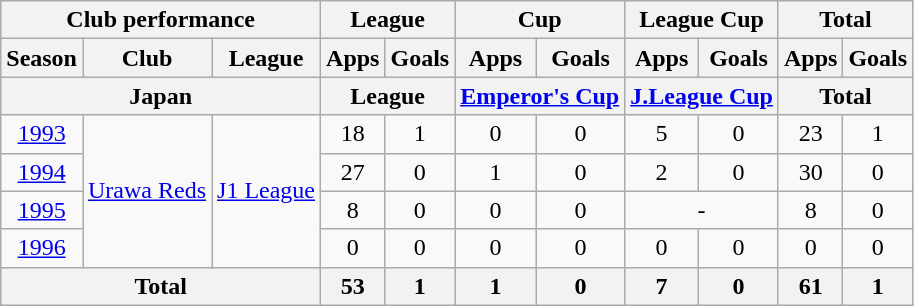<table class="wikitable" style="text-align:center;">
<tr>
<th colspan=3>Club performance</th>
<th colspan=2>League</th>
<th colspan=2>Cup</th>
<th colspan=2>League Cup</th>
<th colspan=2>Total</th>
</tr>
<tr>
<th>Season</th>
<th>Club</th>
<th>League</th>
<th>Apps</th>
<th>Goals</th>
<th>Apps</th>
<th>Goals</th>
<th>Apps</th>
<th>Goals</th>
<th>Apps</th>
<th>Goals</th>
</tr>
<tr>
<th colspan=3>Japan</th>
<th colspan=2>League</th>
<th colspan=2><a href='#'>Emperor's Cup</a></th>
<th colspan=2><a href='#'>J.League Cup</a></th>
<th colspan=2>Total</th>
</tr>
<tr>
<td><a href='#'>1993</a></td>
<td rowspan="4"><a href='#'>Urawa Reds</a></td>
<td rowspan="4"><a href='#'>J1 League</a></td>
<td>18</td>
<td>1</td>
<td>0</td>
<td>0</td>
<td>5</td>
<td>0</td>
<td>23</td>
<td>1</td>
</tr>
<tr>
<td><a href='#'>1994</a></td>
<td>27</td>
<td>0</td>
<td>1</td>
<td>0</td>
<td>2</td>
<td>0</td>
<td>30</td>
<td>0</td>
</tr>
<tr>
<td><a href='#'>1995</a></td>
<td>8</td>
<td>0</td>
<td>0</td>
<td>0</td>
<td colspan="2">-</td>
<td>8</td>
<td>0</td>
</tr>
<tr>
<td><a href='#'>1996</a></td>
<td>0</td>
<td>0</td>
<td>0</td>
<td>0</td>
<td>0</td>
<td>0</td>
<td>0</td>
<td>0</td>
</tr>
<tr>
<th colspan=3>Total</th>
<th>53</th>
<th>1</th>
<th>1</th>
<th>0</th>
<th>7</th>
<th>0</th>
<th>61</th>
<th>1</th>
</tr>
</table>
